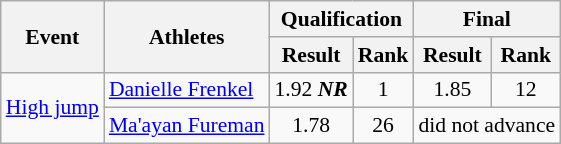<table class="wikitable" border="1" style="font-size:90%">
<tr>
<th rowspan="2">Event</th>
<th rowspan="2">Athletes</th>
<th colspan="2">Qualification</th>
<th colspan="2">Final</th>
</tr>
<tr>
<th>Result</th>
<th>Rank</th>
<th>Result</th>
<th>Rank</th>
</tr>
<tr>
<td rowspan="2"><a href='#'>High jump</a></td>
<td><a href='#'>Danielle Frenkel</a></td>
<td align=center>1.92 <strong><em>NR</em></strong></td>
<td align=center>1</td>
<td align=center>1.85</td>
<td align=center>12</td>
</tr>
<tr>
<td><a href='#'>Ma'ayan Fureman</a></td>
<td align=center>1.78</td>
<td align=center>26</td>
<td align=center colspan=2>did not advance</td>
</tr>
</table>
